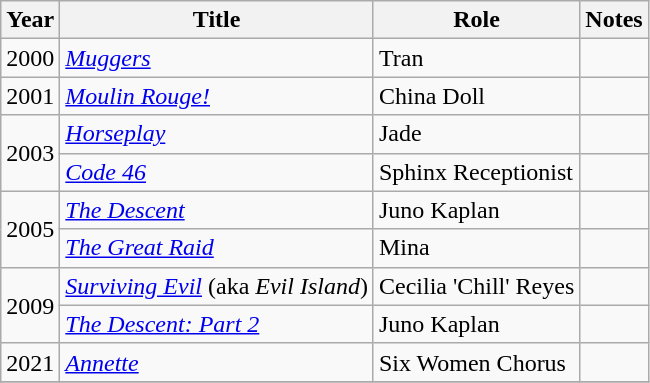<table class="wikitable">
<tr>
<th>Year</th>
<th>Title</th>
<th>Role</th>
<th>Notes</th>
</tr>
<tr>
<td>2000</td>
<td><em><a href='#'>Muggers</a></em></td>
<td>Tran</td>
<td></td>
</tr>
<tr>
<td>2001</td>
<td><em><a href='#'>Moulin Rouge!</a></em></td>
<td>China Doll</td>
<td></td>
</tr>
<tr>
<td rowspan=2>2003</td>
<td><em><a href='#'>Horseplay</a></em></td>
<td>Jade</td>
<td></td>
</tr>
<tr>
<td><em><a href='#'>Code 46</a></em></td>
<td>Sphinx Receptionist</td>
<td></td>
</tr>
<tr>
<td rowspan=2>2005</td>
<td><em><a href='#'>The Descent</a></em></td>
<td>Juno Kaplan</td>
<td></td>
</tr>
<tr>
<td><em><a href='#'>The Great Raid</a></em></td>
<td>Mina</td>
<td></td>
</tr>
<tr>
<td rowspan=2>2009</td>
<td><em><a href='#'>Surviving Evil</a></em> (aka <em>Evil Island</em>)</td>
<td>Cecilia 'Chill' Reyes</td>
<td></td>
</tr>
<tr>
<td><em><a href='#'>The Descent: Part 2</a></em></td>
<td>Juno Kaplan</td>
<td></td>
</tr>
<tr>
<td>2021</td>
<td><em><a href='#'>Annette</a></em></td>
<td>Six Women Chorus</td>
<td></td>
</tr>
<tr>
</tr>
</table>
